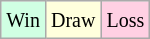<table class="wikitable">
<tr>
<td style="background-color: #d0ffe3;"><small>Win</small></td>
<td style="background-color: #ffffdd;"><small>Draw</small></td>
<td style="background-color: #ffd0e3;"><small>Loss</small></td>
</tr>
</table>
